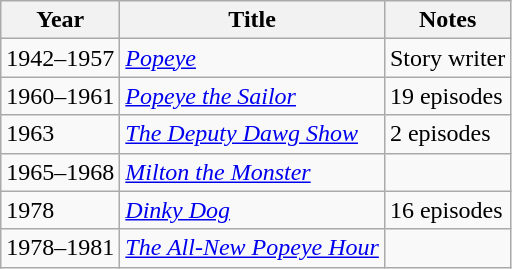<table class="wikitable">
<tr>
<th>Year</th>
<th>Title</th>
<th>Notes</th>
</tr>
<tr>
<td>1942–1957</td>
<td><em><a href='#'>Popeye</a></em></td>
<td>Story writer</td>
</tr>
<tr>
<td>1960–1961</td>
<td><em><a href='#'>Popeye the Sailor</a></em></td>
<td>19 episodes</td>
</tr>
<tr>
<td>1963</td>
<td><em><a href='#'>The Deputy Dawg Show</a></em></td>
<td>2 episodes</td>
</tr>
<tr>
<td>1965–1968</td>
<td><em><a href='#'>Milton the Monster</a></em></td>
<td></td>
</tr>
<tr>
<td>1978</td>
<td><em><a href='#'>Dinky Dog</a></em></td>
<td>16 episodes</td>
</tr>
<tr>
<td>1978–1981</td>
<td><em><a href='#'>The All-New Popeye Hour</a></em></td>
<td></td>
</tr>
</table>
